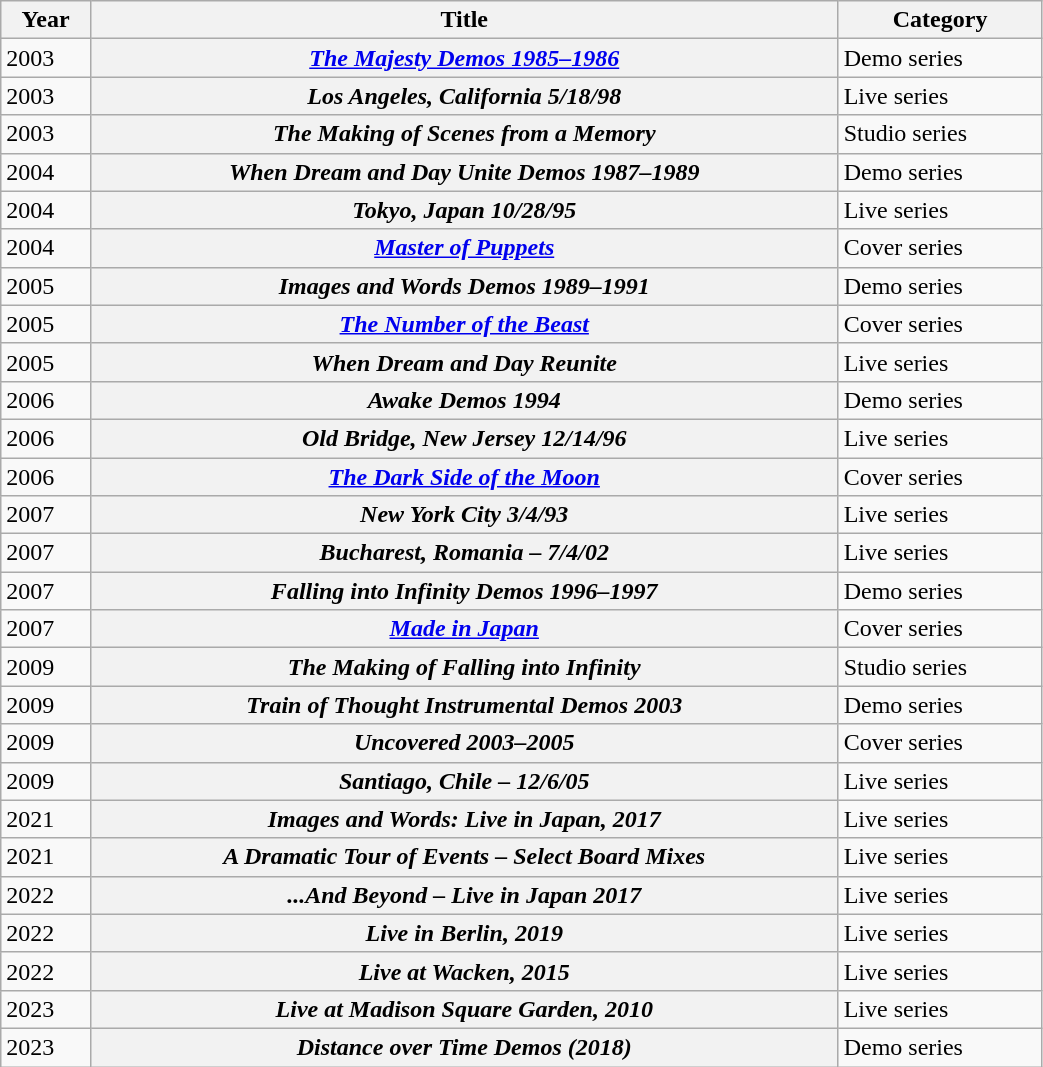<table class="wikitable sortable plainrowheaders" width=55%>
<tr>
<th>Year</th>
<th>Title</th>
<th>Category</th>
</tr>
<tr>
<td>2003</td>
<th scope="row"><em><a href='#'>The Majesty Demos 1985–1986</a></em></th>
<td>Demo series</td>
</tr>
<tr>
<td>2003</td>
<th scope="row"><em>Los Angeles, California 5/18/98</em></th>
<td>Live series</td>
</tr>
<tr>
<td>2003</td>
<th scope="row"><em>The Making of Scenes from a Memory</em></th>
<td>Studio series</td>
</tr>
<tr>
<td>2004</td>
<th scope="row"><em>When Dream and Day Unite Demos 1987–1989</em></th>
<td>Demo series</td>
</tr>
<tr>
<td>2004</td>
<th scope="row"><em>Tokyo, Japan 10/28/95</em></th>
<td>Live series</td>
</tr>
<tr>
<td>2004</td>
<th scope="row"><em><a href='#'>Master of Puppets</a></em></th>
<td>Cover series</td>
</tr>
<tr>
<td>2005</td>
<th scope="row"><em>Images and Words Demos 1989–1991</em></th>
<td>Demo series</td>
</tr>
<tr>
<td>2005</td>
<th scope="row"><em><a href='#'>The Number of the Beast</a></em></th>
<td>Cover series</td>
</tr>
<tr>
<td>2005</td>
<th scope="row"><em>When Dream and Day Reunite</em></th>
<td>Live series</td>
</tr>
<tr>
<td>2006</td>
<th scope="row"><em>Awake Demos 1994</em></th>
<td>Demo series</td>
</tr>
<tr>
<td>2006</td>
<th scope="row"><em>Old Bridge, New Jersey 12/14/96</em></th>
<td>Live series</td>
</tr>
<tr>
<td>2006</td>
<th scope="row"><em><a href='#'>The Dark Side of the Moon</a></em></th>
<td>Cover series</td>
</tr>
<tr>
<td>2007</td>
<th scope="row"><em>New York City 3/4/93</em></th>
<td>Live series</td>
</tr>
<tr>
<td>2007</td>
<th scope="row"><em>Bucharest, Romania – 7/4/02</em></th>
<td>Live series</td>
</tr>
<tr>
<td>2007</td>
<th scope="row"><em>Falling into Infinity Demos 1996–1997</em></th>
<td>Demo series</td>
</tr>
<tr>
<td>2007</td>
<th scope="row"><em><a href='#'>Made in Japan</a></em></th>
<td>Cover series</td>
</tr>
<tr>
<td>2009</td>
<th scope="row"><em>The Making of Falling into Infinity</em></th>
<td>Studio series</td>
</tr>
<tr>
<td>2009</td>
<th scope="row"><em>Train of Thought Instrumental Demos 2003</em></th>
<td>Demo series</td>
</tr>
<tr>
<td>2009</td>
<th scope="row"><em>Uncovered 2003–2005</em></th>
<td>Cover series</td>
</tr>
<tr>
<td>2009</td>
<th scope="row"><em>Santiago, Chile – 12/6/05</em></th>
<td>Live series</td>
</tr>
<tr>
<td>2021</td>
<th scope="row"><em>Images and Words: Live in Japan, 2017</em></th>
<td>Live series</td>
</tr>
<tr>
<td>2021</td>
<th scope="row"><em>A Dramatic Tour of Events – Select Board Mixes</em></th>
<td>Live series</td>
</tr>
<tr>
<td>2022</td>
<th scope="row"><em>...And Beyond – Live in Japan 2017</em></th>
<td>Live series</td>
</tr>
<tr>
<td>2022</td>
<th scope="row"><em>Live in Berlin, 2019</em></th>
<td>Live series</td>
</tr>
<tr>
<td>2022</td>
<th scope="row"><em>Live at Wacken, 2015</em></th>
<td>Live series</td>
</tr>
<tr>
<td>2023</td>
<th scope="row"><em>Live at Madison Square Garden, 2010</em></th>
<td>Live series</td>
</tr>
<tr>
<td>2023</td>
<th scope="row"><em>Distance over Time Demos (2018)</em></th>
<td>Demo series</td>
</tr>
</table>
